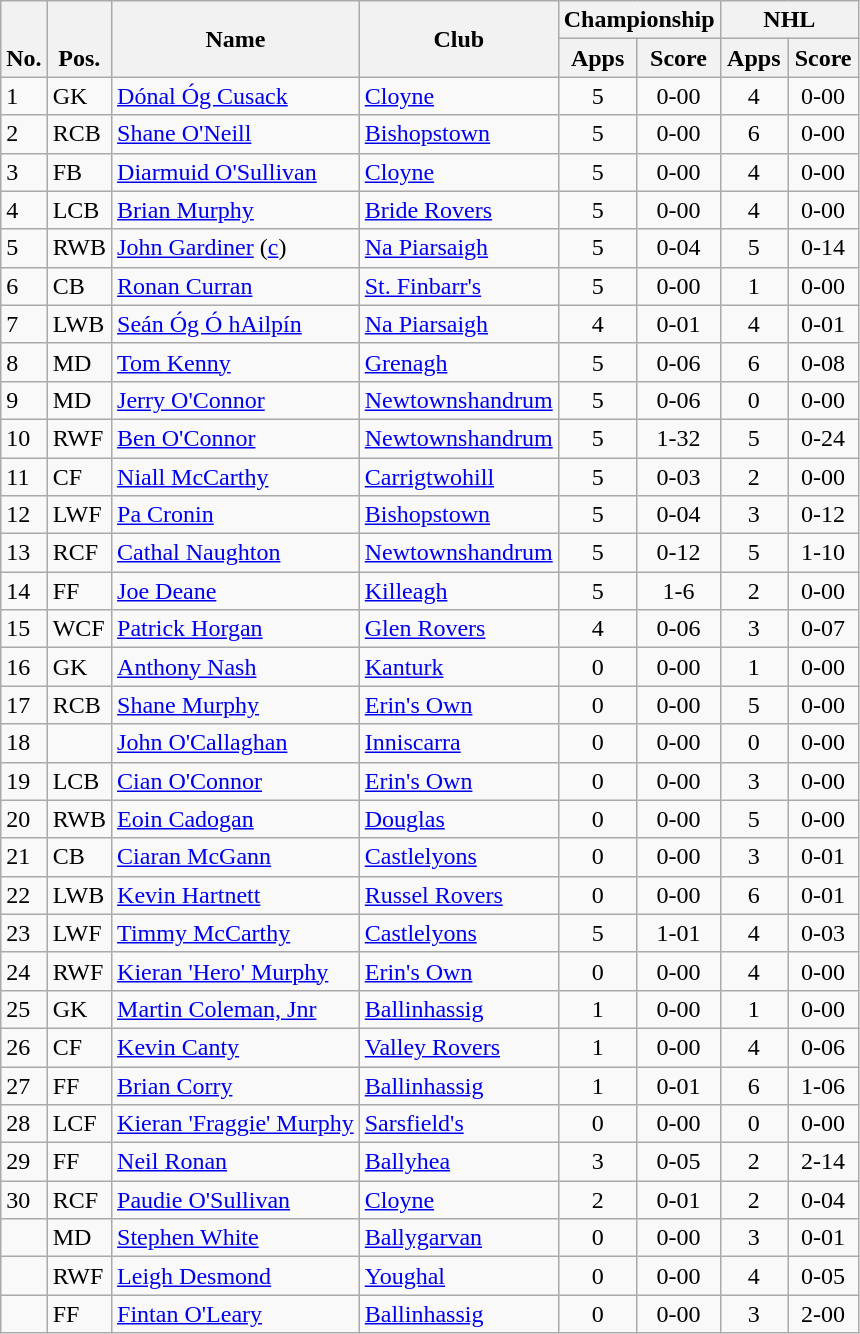<table class="wikitable" style="text-align:center">
<tr>
<th rowspan="2" valign="bottom">No.</th>
<th rowspan="2" valign="bottom">Pos.</th>
<th rowspan="2">Name</th>
<th rowspan="2">Club</th>
<th colspan="2" width="85">Championship</th>
<th colspan="2" width="85">NHL</th>
</tr>
<tr>
<th>Apps</th>
<th>Score</th>
<th>Apps</th>
<th>Score</th>
</tr>
<tr>
<td align="left">1</td>
<td align="left">GK</td>
<td align="left"><a href='#'>Dónal Óg Cusack</a></td>
<td align="left"><a href='#'>Cloyne</a></td>
<td>5</td>
<td>0-00</td>
<td>4</td>
<td>0-00</td>
</tr>
<tr>
<td align="left">2</td>
<td align="left">RCB</td>
<td align="left"><a href='#'>Shane O'Neill</a></td>
<td align="left"><a href='#'>Bishopstown</a></td>
<td>5</td>
<td>0-00</td>
<td>6</td>
<td>0-00</td>
</tr>
<tr>
<td align="left">3</td>
<td align="left">FB</td>
<td align="left"><a href='#'>Diarmuid O'Sullivan</a></td>
<td align="left"><a href='#'>Cloyne</a></td>
<td>5</td>
<td>0-00</td>
<td>4</td>
<td>0-00</td>
</tr>
<tr>
<td align="left">4</td>
<td align="left">LCB</td>
<td align="left"><a href='#'>Brian Murphy</a></td>
<td align="left"><a href='#'>Bride Rovers</a></td>
<td>5</td>
<td>0-00</td>
<td>4</td>
<td>0-00</td>
</tr>
<tr>
<td align="left">5</td>
<td align="left">RWB</td>
<td align="left"><a href='#'>John Gardiner</a> (<a href='#'>c</a>)</td>
<td align="left"><a href='#'>Na Piarsaigh</a></td>
<td>5</td>
<td>0-04</td>
<td>5</td>
<td>0-14</td>
</tr>
<tr>
<td align="left">6</td>
<td align="left">CB</td>
<td align="left"><a href='#'>Ronan Curran</a></td>
<td align="left"><a href='#'>St. Finbarr's</a></td>
<td>5</td>
<td>0-00</td>
<td>1</td>
<td>0-00</td>
</tr>
<tr>
<td align="left">7</td>
<td align="left">LWB</td>
<td align="left"><a href='#'>Seán Óg Ó hAilpín</a></td>
<td align="left"><a href='#'>Na Piarsaigh</a></td>
<td>4</td>
<td>0-01</td>
<td>4</td>
<td>0-01</td>
</tr>
<tr>
<td align="left">8</td>
<td align="left">MD</td>
<td align="left"><a href='#'>Tom Kenny</a></td>
<td align="left"><a href='#'>Grenagh</a></td>
<td>5</td>
<td>0-06</td>
<td>6</td>
<td>0-08</td>
</tr>
<tr>
<td align="left">9</td>
<td align="left">MD</td>
<td align="left"><a href='#'>Jerry O'Connor</a></td>
<td align="left"><a href='#'>Newtownshandrum</a></td>
<td>5</td>
<td>0-06</td>
<td>0</td>
<td>0-00</td>
</tr>
<tr>
<td align="left">10</td>
<td align="left">RWF</td>
<td align="left"><a href='#'>Ben O'Connor</a></td>
<td align="left"><a href='#'>Newtownshandrum</a></td>
<td>5</td>
<td>1-32</td>
<td>5</td>
<td>0-24</td>
</tr>
<tr>
<td align="left">11</td>
<td align="left">CF</td>
<td align="left"><a href='#'>Niall McCarthy</a></td>
<td align="left"><a href='#'>Carrigtwohill</a></td>
<td>5</td>
<td>0-03</td>
<td>2</td>
<td>0-00</td>
</tr>
<tr>
<td align="left">12</td>
<td align="left">LWF</td>
<td align="left"><a href='#'>Pa Cronin</a></td>
<td align="left"><a href='#'>Bishopstown</a></td>
<td>5</td>
<td>0-04</td>
<td>3</td>
<td>0-12</td>
</tr>
<tr>
<td align="left">13</td>
<td align="left">RCF</td>
<td align="left"><a href='#'>Cathal Naughton</a></td>
<td align="left"><a href='#'>Newtownshandrum</a></td>
<td>5</td>
<td>0-12</td>
<td>5</td>
<td>1-10</td>
</tr>
<tr>
<td align="left">14</td>
<td align="left">FF</td>
<td align="left"><a href='#'>Joe Deane</a></td>
<td align="left"><a href='#'>Killeagh</a></td>
<td>5</td>
<td>1-6</td>
<td>2</td>
<td>0-00</td>
</tr>
<tr>
<td align="left">15</td>
<td align="left">WCF</td>
<td align="left"><a href='#'>Patrick Horgan</a></td>
<td align="left"><a href='#'>Glen Rovers</a></td>
<td>4</td>
<td>0-06</td>
<td>3</td>
<td>0-07</td>
</tr>
<tr>
<td align="left">16</td>
<td align="left">GK</td>
<td align="left"><a href='#'>Anthony Nash</a></td>
<td align="left"><a href='#'>Kanturk</a></td>
<td>0</td>
<td>0-00</td>
<td>1</td>
<td>0-00</td>
</tr>
<tr>
<td align="left">17</td>
<td align="left">RCB</td>
<td align="left"><a href='#'>Shane Murphy</a></td>
<td align="left"><a href='#'>Erin's Own</a></td>
<td>0</td>
<td>0-00</td>
<td>5</td>
<td>0-00</td>
</tr>
<tr>
<td align="left">18</td>
<td align="left"></td>
<td align="left"><a href='#'>John O'Callaghan</a></td>
<td align="left"><a href='#'>Inniscarra</a></td>
<td>0</td>
<td>0-00</td>
<td>0</td>
<td>0-00</td>
</tr>
<tr>
<td align="left">19</td>
<td align="left">LCB</td>
<td align="left"><a href='#'>Cian O'Connor</a></td>
<td align="left"><a href='#'>Erin's Own</a></td>
<td>0</td>
<td>0-00</td>
<td>3</td>
<td>0-00</td>
</tr>
<tr>
<td align="left">20</td>
<td align="left">RWB</td>
<td align="left"><a href='#'>Eoin Cadogan</a></td>
<td align="left"><a href='#'>Douglas</a></td>
<td>0</td>
<td>0-00</td>
<td>5</td>
<td>0-00</td>
</tr>
<tr>
<td align="left">21</td>
<td align="left">CB</td>
<td align="left"><a href='#'>Ciaran McGann</a></td>
<td align="left"><a href='#'>Castlelyons</a></td>
<td>0</td>
<td>0-00</td>
<td>3</td>
<td>0-01</td>
</tr>
<tr>
<td align="left">22</td>
<td align="left">LWB</td>
<td align="left"><a href='#'>Kevin Hartnett</a></td>
<td align="left"><a href='#'>Russel Rovers</a></td>
<td>0</td>
<td>0-00</td>
<td>6</td>
<td>0-01</td>
</tr>
<tr>
<td align="left">23</td>
<td align="left">LWF</td>
<td align="left"><a href='#'>Timmy McCarthy</a></td>
<td align="left"><a href='#'>Castlelyons</a></td>
<td>5</td>
<td>1-01</td>
<td>4</td>
<td>0-03</td>
</tr>
<tr>
<td align="left">24</td>
<td align="left">RWF</td>
<td align="left"><a href='#'>Kieran 'Hero' Murphy</a></td>
<td align="left"><a href='#'>Erin's Own</a></td>
<td>0</td>
<td>0-00</td>
<td>4</td>
<td>0-00</td>
</tr>
<tr>
<td align="left">25</td>
<td align="left">GK</td>
<td align="left"><a href='#'>Martin Coleman, Jnr</a></td>
<td align="left"><a href='#'>Ballinhassig</a></td>
<td>1</td>
<td>0-00</td>
<td>1</td>
<td>0-00</td>
</tr>
<tr>
<td align="left">26</td>
<td align="left">CF</td>
<td align="left"><a href='#'>Kevin Canty</a></td>
<td align="left"><a href='#'>Valley Rovers</a></td>
<td>1</td>
<td>0-00</td>
<td>4</td>
<td>0-06</td>
</tr>
<tr>
<td align="left">27</td>
<td align="left">FF</td>
<td align="left"><a href='#'>Brian Corry</a></td>
<td align="left"><a href='#'>Ballinhassig</a></td>
<td>1</td>
<td>0-01</td>
<td>6</td>
<td>1-06</td>
</tr>
<tr>
<td align="left">28</td>
<td align="left">LCF</td>
<td align="left"><a href='#'>Kieran 'Fraggie' Murphy</a></td>
<td align="left"><a href='#'>Sarsfield's</a></td>
<td>0</td>
<td>0-00</td>
<td>0</td>
<td>0-00</td>
</tr>
<tr>
<td align="left">29</td>
<td align="left">FF</td>
<td align="left"><a href='#'>Neil Ronan</a></td>
<td align="left"><a href='#'>Ballyhea</a></td>
<td>3</td>
<td>0-05</td>
<td>2</td>
<td>2-14</td>
</tr>
<tr>
<td align="left">30</td>
<td align="left">RCF</td>
<td align="left"><a href='#'>Paudie O'Sullivan</a></td>
<td align="left"><a href='#'>Cloyne</a></td>
<td>2</td>
<td>0-01</td>
<td>2</td>
<td>0-04</td>
</tr>
<tr>
<td align="left"></td>
<td align="left">MD</td>
<td align="left"><a href='#'>Stephen White</a></td>
<td align="left"><a href='#'>Ballygarvan</a></td>
<td>0</td>
<td>0-00</td>
<td>3</td>
<td>0-01</td>
</tr>
<tr>
<td align="left"></td>
<td align="left">RWF</td>
<td align="left"><a href='#'>Leigh Desmond</a></td>
<td align="left"><a href='#'>Youghal</a></td>
<td>0</td>
<td>0-00</td>
<td>4</td>
<td>0-05</td>
</tr>
<tr>
<td align="left"></td>
<td align="left">FF</td>
<td align="left"><a href='#'>Fintan O'Leary</a></td>
<td align="left"><a href='#'>Ballinhassig</a></td>
<td>0</td>
<td>0-00</td>
<td>3</td>
<td>2-00</td>
</tr>
</table>
